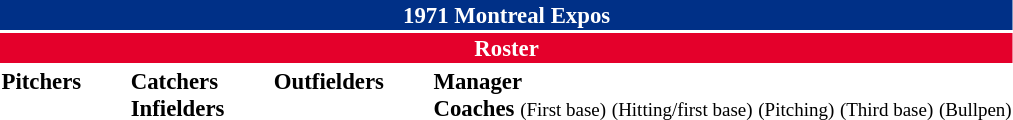<table class="toccolours" style="font-size: 95%;">
<tr>
<th colspan="10" style="background-color: #003087; color: #FFFFFF; text-align: center;">1971 Montreal Expos</th>
</tr>
<tr>
<td colspan="10" style="background-color: #E4002B; color: #FFFFFF; text-align: center;"><strong>Roster</strong></td>
</tr>
<tr>
<td valign="top"><strong>Pitchers</strong><br>










</td>
<td width="25px"></td>
<td valign="top"><strong>Catchers</strong><br>


<strong>Infielders</strong>








</td>
<td width="25px"></td>
<td valign="top"><strong>Outfielders</strong><br>







</td>
<td width="25px"></td>
<td valign="top"><strong>Manager</strong><br>
<strong>Coaches</strong>
 <small>(First base)</small>
 <small>(Hitting/first base)</small>
 <small>(Pitching)</small>
 <small>(Third base)</small>
 <small>(Bullpen)</small></td>
</tr>
<tr>
</tr>
</table>
